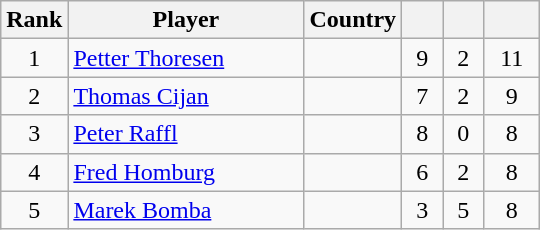<table class="wikitable sortable" style="text-align: center;">
<tr>
<th width=30>Rank</th>
<th width=150>Player</th>
<th>Country</th>
<th width=20></th>
<th width=20></th>
<th width=30></th>
</tr>
<tr>
<td>1</td>
<td align=left><a href='#'>Petter Thoresen</a></td>
<td align=left></td>
<td>9</td>
<td>2</td>
<td>11</td>
</tr>
<tr>
<td>2</td>
<td align=left><a href='#'>Thomas Cijan</a></td>
<td align=left></td>
<td>7</td>
<td>2</td>
<td>9</td>
</tr>
<tr>
<td>3</td>
<td align=left><a href='#'>Peter Raffl</a></td>
<td align=left></td>
<td>8</td>
<td>0</td>
<td>8</td>
</tr>
<tr>
<td>4</td>
<td align=left><a href='#'>Fred Homburg</a></td>
<td align=left></td>
<td>6</td>
<td>2</td>
<td>8</td>
</tr>
<tr>
<td>5</td>
<td align=left><a href='#'>Marek Bomba</a></td>
<td align=left></td>
<td>3</td>
<td>5</td>
<td>8</td>
</tr>
</table>
